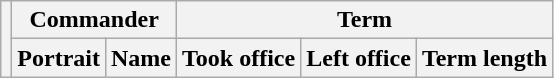<table class="wikitable sortable">
<tr>
<th rowspan=2></th>
<th colspan=2>Commander</th>
<th colspan=3>Term</th>
</tr>
<tr>
<th>Portrait</th>
<th>Name</th>
<th>Took office</th>
<th>Left office</th>
<th>Term length<br>






</th>
</tr>
</table>
